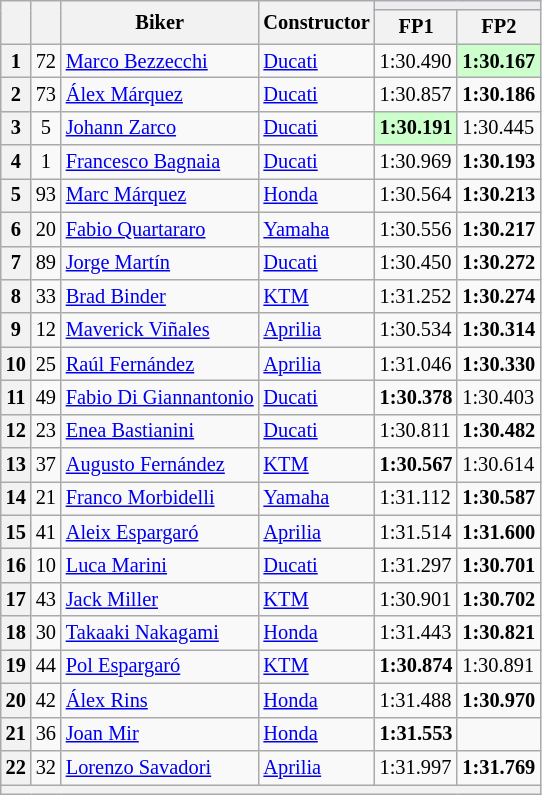<table class="wikitable sortable" style="font-size: 85%;">
<tr>
<th rowspan="2"></th>
<th rowspan="2"></th>
<th rowspan="2">Biker</th>
<th rowspan="2">Constructor</th>
<th colspan="3" style="background:#eaecf0; text-align:center;"></th>
</tr>
<tr>
<th scope="col">FP1</th>
<th scope="col">FP2</th>
</tr>
<tr>
<th scope="row">1</th>
<td align="center">72</td>
<td> <a href='#'>Marco Bezzecchi</a></td>
<td><a href='#'>Ducati</a></td>
<td>1:30.490</td>
<td style="background:#ccffcc;"><strong>1:30.167</strong></td>
</tr>
<tr>
<th scope="row">2</th>
<td align="center">73</td>
<td> <a href='#'>Álex Márquez</a></td>
<td><a href='#'>Ducati</a></td>
<td>1:30.857</td>
<td><strong>1:30.186</strong></td>
</tr>
<tr>
<th scope="row">3</th>
<td align="center">5</td>
<td> <a href='#'>Johann Zarco</a></td>
<td><a href='#'>Ducati</a></td>
<td style="background:#ccffcc;"><strong>1:30.191</strong></td>
<td>1:30.445</td>
</tr>
<tr>
<th scope="row">4</th>
<td align="center">1</td>
<td> <a href='#'>Francesco Bagnaia</a></td>
<td><a href='#'>Ducati</a></td>
<td>1:30.969</td>
<td><strong>1:30.193</strong></td>
</tr>
<tr>
<th scope="row">5</th>
<td align="center">93</td>
<td> <a href='#'>Marc Márquez</a></td>
<td><a href='#'>Honda</a></td>
<td>1:30.564</td>
<td><strong>1:30.213</strong></td>
</tr>
<tr>
<th scope="row">6</th>
<td align="center">20</td>
<td> <a href='#'>Fabio Quartararo</a></td>
<td><a href='#'>Yamaha</a></td>
<td>1:30.556</td>
<td><strong>1:30.217</strong></td>
</tr>
<tr>
<th scope="row">7</th>
<td align="center">89</td>
<td> <a href='#'>Jorge Martín</a></td>
<td><a href='#'>Ducati</a></td>
<td>1:30.450</td>
<td><strong>1:30.272</strong></td>
</tr>
<tr>
<th scope="row">8</th>
<td align="center">33</td>
<td> <a href='#'>Brad Binder</a></td>
<td><a href='#'>KTM</a></td>
<td>1:31.252</td>
<td><strong>1:30.274</strong></td>
</tr>
<tr>
<th scope="row">9</th>
<td align="center">12</td>
<td> <a href='#'>Maverick Viñales</a></td>
<td><a href='#'>Aprilia</a></td>
<td>1:30.534</td>
<td><strong>1:30.314</strong></td>
</tr>
<tr>
<th scope="row">10</th>
<td align="center">25</td>
<td> <a href='#'>Raúl Fernández</a></td>
<td><a href='#'>Aprilia</a></td>
<td>1:31.046</td>
<td><strong>1:30.330</strong></td>
</tr>
<tr>
<th scope="row">11</th>
<td align="center">49</td>
<td> <a href='#'>Fabio Di Giannantonio</a></td>
<td><a href='#'>Ducati</a></td>
<td><strong>1:30.378</strong></td>
<td>1:30.403</td>
</tr>
<tr>
<th scope="row">12</th>
<td align="center">23</td>
<td> <a href='#'>Enea Bastianini</a></td>
<td><a href='#'>Ducati</a></td>
<td>1:30.811</td>
<td><strong>1:30.482</strong></td>
</tr>
<tr>
<th scope="row">13</th>
<td align="center">37</td>
<td> <a href='#'>Augusto Fernández</a></td>
<td><a href='#'>KTM</a></td>
<td><strong>1:30.567</strong></td>
<td>1:30.614</td>
</tr>
<tr>
<th scope="row">14</th>
<td align="center">21</td>
<td> <a href='#'>Franco Morbidelli</a></td>
<td><a href='#'>Yamaha</a></td>
<td>1:31.112</td>
<td><strong>1:30.587</strong></td>
</tr>
<tr>
<th scope="row">15</th>
<td align="center">41</td>
<td> <a href='#'>Aleix Espargaró</a></td>
<td><a href='#'>Aprilia</a></td>
<td>1:31.514</td>
<td><strong>1:31.600</strong></td>
</tr>
<tr>
<th scope="row">16</th>
<td align="center">10</td>
<td> <a href='#'>Luca Marini</a></td>
<td><a href='#'>Ducati</a></td>
<td>1:31.297</td>
<td><strong>1:30.701</strong></td>
</tr>
<tr>
<th scope="row">17</th>
<td align="center">43</td>
<td> <a href='#'>Jack Miller</a></td>
<td><a href='#'>KTM</a></td>
<td>1:30.901</td>
<td><strong>1:30.702</strong></td>
</tr>
<tr>
<th scope="row">18</th>
<td align="center">30</td>
<td> <a href='#'>Takaaki Nakagami</a></td>
<td><a href='#'>Honda</a></td>
<td>1:31.443</td>
<td><strong>1:30.821</strong></td>
</tr>
<tr>
<th scope="row">19</th>
<td align="center">44</td>
<td> <a href='#'>Pol Espargaró</a></td>
<td><a href='#'>KTM</a></td>
<td><strong>1:30.874</strong></td>
<td>1:30.891</td>
</tr>
<tr>
<th scope="row">20</th>
<td align="center">42</td>
<td> <a href='#'>Álex Rins</a></td>
<td><a href='#'>Honda</a></td>
<td>1:31.488</td>
<td><strong>1:30.970</strong></td>
</tr>
<tr>
<th scope="row">21</th>
<td align="center">36</td>
<td> <a href='#'>Joan Mir</a></td>
<td><a href='#'>Honda</a></td>
<td><strong>1:31.553</strong></td>
<td></td>
</tr>
<tr>
<th scope="row">22</th>
<td align="center">32</td>
<td> <a href='#'>Lorenzo Savadori</a></td>
<td><a href='#'>Aprilia</a></td>
<td>1:31.997</td>
<td><strong>1:31.769</strong></td>
</tr>
<tr>
<th colspan="7"></th>
</tr>
</table>
